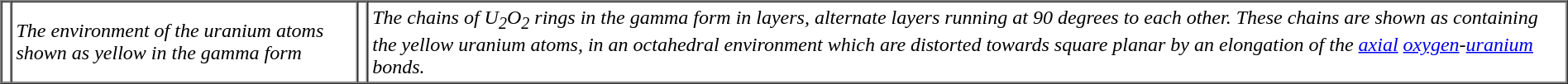<table border="1" cellpadding="3" cellspacing="0">
<tr>
<td></td>
<td><em>The environment of the uranium atoms shown as yellow in the gamma form</em></td>
<td></td>
<td><em>The chains of U<sub>2</sub>O<sub>2</sub> rings in the gamma form in layers, alternate layers running at 90 degrees to each other. These chains are shown as containing the yellow uranium atoms, in an octahedral environment which are distorted towards square planar by an elongation of the <a href='#'>axial</a> <a href='#'>oxygen</a>-<a href='#'>uranium</a> bonds.</em></td>
</tr>
</table>
